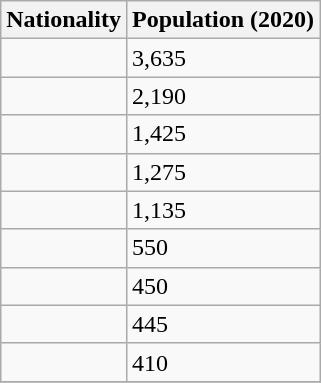<table class="wikitable floatright" style="max-width:22em;">
<tr>
<th>Nationality</th>
<th>Population (2020)</th>
</tr>
<tr>
<td></td>
<td>3,635</td>
</tr>
<tr>
<td></td>
<td>2,190</td>
</tr>
<tr>
<td></td>
<td>1,425</td>
</tr>
<tr>
<td></td>
<td>1,275</td>
</tr>
<tr>
<td></td>
<td>1,135</td>
</tr>
<tr>
<td></td>
<td>550</td>
</tr>
<tr>
<td></td>
<td>450</td>
</tr>
<tr>
<td></td>
<td>445</td>
</tr>
<tr>
<td></td>
<td>410</td>
</tr>
<tr>
</tr>
</table>
